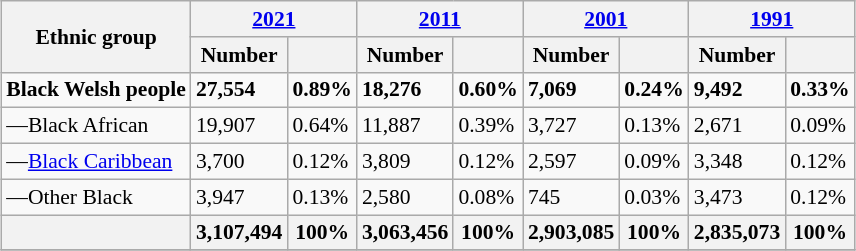<table class="wikitable sortable" style="font-size:90%; margin:auto;">
<tr>
<th rowspan="2">Ethnic group</th>
<th colspan="2"><a href='#'>2021</a></th>
<th colspan="2"><a href='#'>2011</a></th>
<th colspan="2"><a href='#'>2001</a></th>
<th colspan="2"><a href='#'>1991</a></th>
</tr>
<tr>
<th>Number</th>
<th></th>
<th>Number</th>
<th></th>
<th>Number</th>
<th></th>
<th>Number</th>
<th></th>
</tr>
<tr>
<td><strong>Black Welsh people</strong></td>
<td><strong>27,554</strong></td>
<td><strong>0.89%</strong></td>
<td><strong>18,276</strong></td>
<td><strong>0.60%</strong></td>
<td><strong>7,069</strong></td>
<td><strong>0.24%</strong></td>
<td><strong>9,492</strong></td>
<td><strong>0.33%</strong></td>
</tr>
<tr>
<td>—Black African</td>
<td>19,907</td>
<td>0.64%</td>
<td>11,887</td>
<td>0.39%</td>
<td>3,727</td>
<td>0.13%</td>
<td>2,671</td>
<td>0.09%</td>
</tr>
<tr>
<td>—<a href='#'>Black Caribbean</a></td>
<td>3,700</td>
<td>0.12%</td>
<td>3,809</td>
<td>0.12%</td>
<td>2,597</td>
<td>0.09%</td>
<td>3,348</td>
<td>0.12%</td>
</tr>
<tr>
<td>—Other Black</td>
<td>3,947</td>
<td>0.13%</td>
<td>2,580</td>
<td>0.08%</td>
<td>745</td>
<td>0.03%</td>
<td>3,473</td>
<td>0.12%</td>
</tr>
<tr>
<th></th>
<th>3,107,494</th>
<th>100%</th>
<th>3,063,456</th>
<th>100%</th>
<th>2,903,085</th>
<th>100%</th>
<th>2,835,073</th>
<th>100%</th>
</tr>
<tr>
</tr>
</table>
